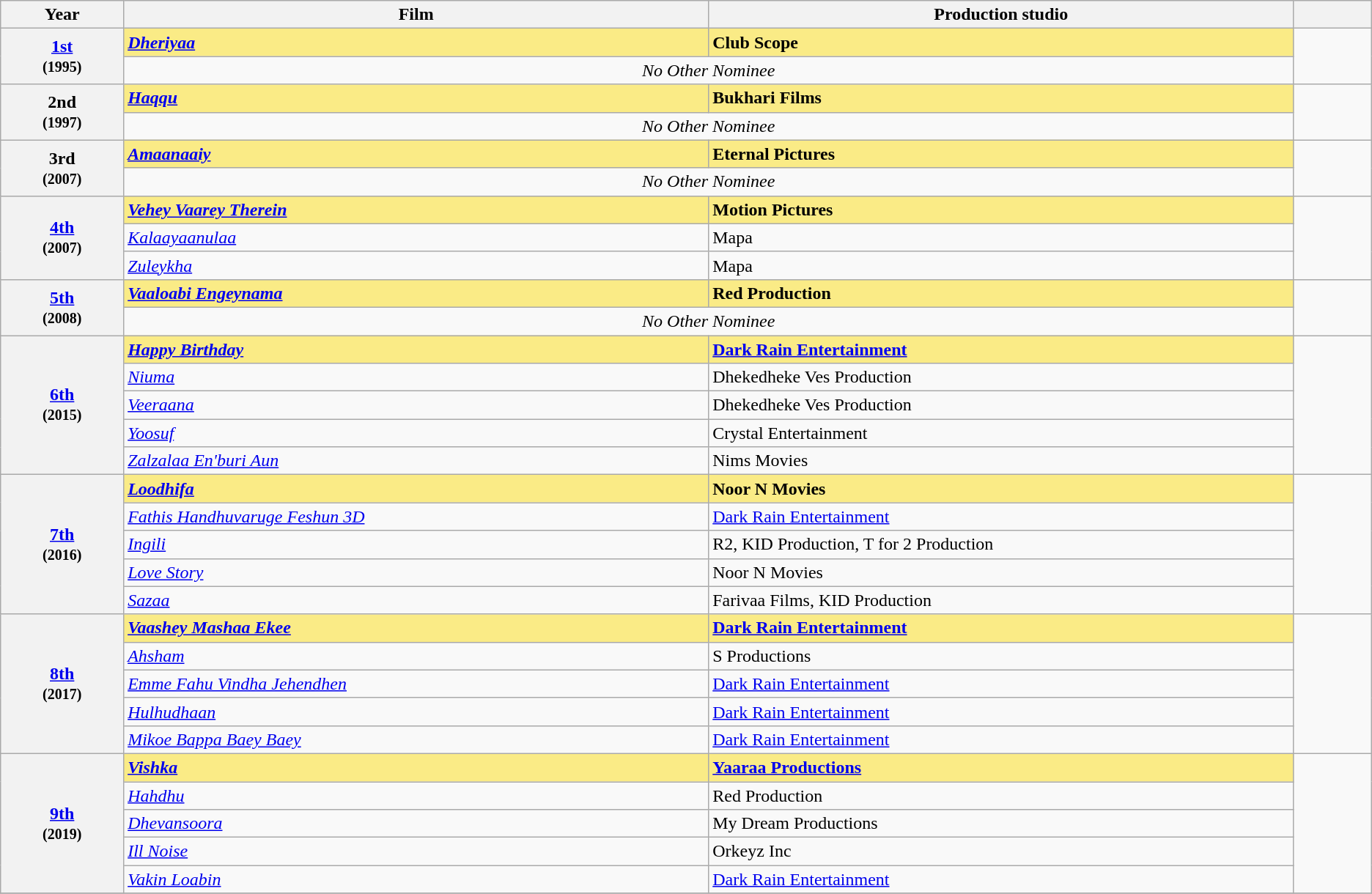<table class="wikitable sortable" style="text-align:left;">
<tr>
<th scope="col" style="width:3%; text-align:center;">Year</th>
<th scope="col" style="width:15%;text-align:center;">Film</th>
<th scope="col" style="width:15%;text-align:center;">Production studio</th>
<th scope="col" style="width:2%" class="unsortable"></th>
</tr>
<tr>
<th scope="row" rowspan=2 style="text-align:center"><a href='#'>1st</a><br><small>(1995)</small></th>
<td style="background:#FAEB86;"><strong><em><a href='#'>Dheriyaa</a></em></strong></td>
<td style="background:#FAEB86;"><strong>Club Scope</strong></td>
<td rowspan=2 style="text-align: center;"></td>
</tr>
<tr>
<td colspan=2 style="text-align:center"><em>No Other Nominee</em></td>
</tr>
<tr>
<th scope="row" rowspan=2 style="text-align:center">2nd<br><small>(1997)</small></th>
<td style="background:#FAEB86;"><strong><em><a href='#'>Haqqu</a></em></strong></td>
<td style="background:#FAEB86;"><strong>Bukhari Films</strong></td>
<td rowspan=2 style="text-align: center;"></td>
</tr>
<tr>
<td colspan=2 style="text-align:center"><em>No Other Nominee</em></td>
</tr>
<tr>
<th scope="row" rowspan=2 style="text-align:center">3rd<br><small>(2007)</small></th>
<td style="background:#FAEB86;"><strong><em><a href='#'>Amaanaaiy</a></em></strong></td>
<td style="background:#FAEB86;"><strong>Eternal Pictures</strong></td>
<td rowspan=2 style="text-align: center;"></td>
</tr>
<tr>
<td colspan=2 style="text-align:center"><em>No Other Nominee</em></td>
</tr>
<tr>
<th scope="row" rowspan=3 style="text-align:center"><a href='#'>4th</a><br><small>(2007)</small></th>
<td style="background:#FAEB86;"><strong><em><a href='#'>Vehey Vaarey Therein</a></em></strong></td>
<td style="background:#FAEB86;"><strong>Motion Pictures</strong></td>
<td rowspan=3 style="text-align: center;"></td>
</tr>
<tr>
<td><em><a href='#'>Kalaayaanulaa</a></em></td>
<td>Mapa</td>
</tr>
<tr>
<td><em><a href='#'>Zuleykha</a></em></td>
<td>Mapa</td>
</tr>
<tr>
<th scope="row" rowspan=2 style="text-align:center"><a href='#'>5th</a><br><small>(2008)</small></th>
<td style="background:#FAEB86;"><strong><em><a href='#'>Vaaloabi Engeynama</a></em></strong></td>
<td style="background:#FAEB86;"><strong>Red Production</strong></td>
<td rowspan=2 style="text-align: center;"></td>
</tr>
<tr>
<td colspan=2 style="text-align:center"><em>No Other Nominee</em></td>
</tr>
<tr>
<th scope="row" rowspan=5 style="text-align:center"><a href='#'>6th</a><br><small>(2015)</small></th>
<td style="background:#FAEB86;"><strong><em><a href='#'>Happy Birthday</a></em></strong></td>
<td style="background:#FAEB86;"><strong><a href='#'>Dark Rain Entertainment</a></strong></td>
<td rowspan=5 style="text-align: center;"></td>
</tr>
<tr>
<td><em><a href='#'>Niuma</a></em></td>
<td>Dhekedheke Ves Production</td>
</tr>
<tr>
<td><em><a href='#'>Veeraana</a></em></td>
<td>Dhekedheke Ves Production</td>
</tr>
<tr>
<td><em><a href='#'>Yoosuf</a></em></td>
<td>Crystal Entertainment</td>
</tr>
<tr>
<td><em><a href='#'>Zalzalaa En'buri Aun</a></em></td>
<td>Nims Movies</td>
</tr>
<tr>
<th scope="row" rowspan=5 style="text-align:center"><a href='#'>7th</a><br><small>(2016)</small></th>
<td style="background:#FAEB86;"><strong><em><a href='#'>Loodhifa</a></em></strong></td>
<td style="background:#FAEB86;"><strong>Noor N Movies</strong></td>
<td rowspan=5 style="text-align: center;"></td>
</tr>
<tr>
<td><em><a href='#'>Fathis Handhuvaruge Feshun 3D</a></em></td>
<td><a href='#'>Dark Rain Entertainment</a></td>
</tr>
<tr>
<td><em><a href='#'>Ingili</a></em></td>
<td>R2, KID Production, T for 2 Production</td>
</tr>
<tr>
<td><em><a href='#'>Love Story</a></em></td>
<td>Noor N Movies</td>
</tr>
<tr>
<td><em><a href='#'>Sazaa</a></em></td>
<td>Farivaa Films, KID Production</td>
</tr>
<tr>
<th scope="row" rowspan=5 style="text-align:center"><a href='#'>8th</a><br><small>(2017)</small></th>
<td style="background:#FAEB86;"><strong><em><a href='#'>Vaashey Mashaa Ekee</a></em></strong></td>
<td style="background:#FAEB86;"><strong><a href='#'>Dark Rain Entertainment</a></strong></td>
<td rowspan=5 style="text-align: center;"></td>
</tr>
<tr>
<td><em><a href='#'>Ahsham</a></em></td>
<td>S Productions</td>
</tr>
<tr>
<td><em><a href='#'>Emme Fahu Vindha Jehendhen</a></em></td>
<td><a href='#'>Dark Rain Entertainment</a></td>
</tr>
<tr>
<td><em><a href='#'>Hulhudhaan</a></em></td>
<td><a href='#'>Dark Rain Entertainment</a></td>
</tr>
<tr>
<td><em><a href='#'>Mikoe Bappa Baey Baey</a></em></td>
<td><a href='#'>Dark Rain Entertainment</a></td>
</tr>
<tr>
<th scope="row" rowspan=5 style="text-align:center"><a href='#'>9th</a><br><small>(2019)</small></th>
<td style="background:#FAEB86;"><strong><em><a href='#'>Vishka</a></em></strong></td>
<td style="background:#FAEB86;"><strong><a href='#'>Yaaraa Productions</a></strong></td>
<td rowspan=5 style="text-align: center;"></td>
</tr>
<tr>
<td><em><a href='#'>Hahdhu</a></em></td>
<td>Red Production</td>
</tr>
<tr>
<td><em><a href='#'>Dhevansoora</a></em></td>
<td>My Dream Productions</td>
</tr>
<tr>
<td><em><a href='#'>Ill Noise</a></em></td>
<td>Orkeyz Inc</td>
</tr>
<tr>
<td><em><a href='#'>Vakin Loabin</a></em></td>
<td><a href='#'>Dark Rain Entertainment</a></td>
</tr>
<tr>
</tr>
</table>
